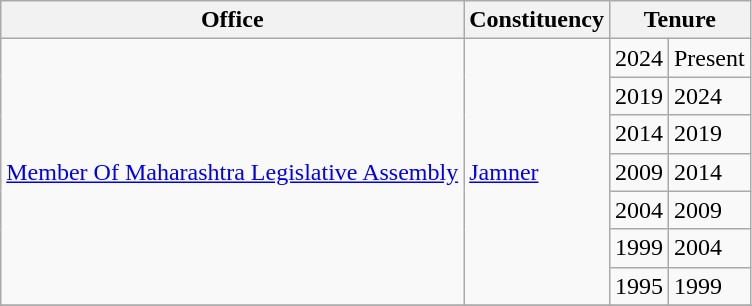<table class=wikitable>
<tr>
<th>Office</th>
<th>Constituency</th>
<th colspan=2>Tenure</th>
</tr>
<tr>
<td rowspan=7><a href='#'>Member Of Maharashtra Legislative Assembly</a></td>
<td rowspan=7><a href='#'>Jamner</a></td>
<td>2024</td>
<td>Present</td>
</tr>
<tr>
<td>2019</td>
<td>2024</td>
</tr>
<tr>
<td>2014</td>
<td>2019</td>
</tr>
<tr>
<td>2009</td>
<td>2014</td>
</tr>
<tr>
<td>2004</td>
<td>2009</td>
</tr>
<tr>
<td>1999</td>
<td>2004</td>
</tr>
<tr>
<td>1995</td>
<td>1999</td>
</tr>
<tr>
</tr>
</table>
